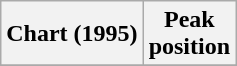<table class="wikitable plainrowheaders">
<tr>
<th>Chart (1995)</th>
<th>Peak<br>position</th>
</tr>
<tr>
</tr>
</table>
